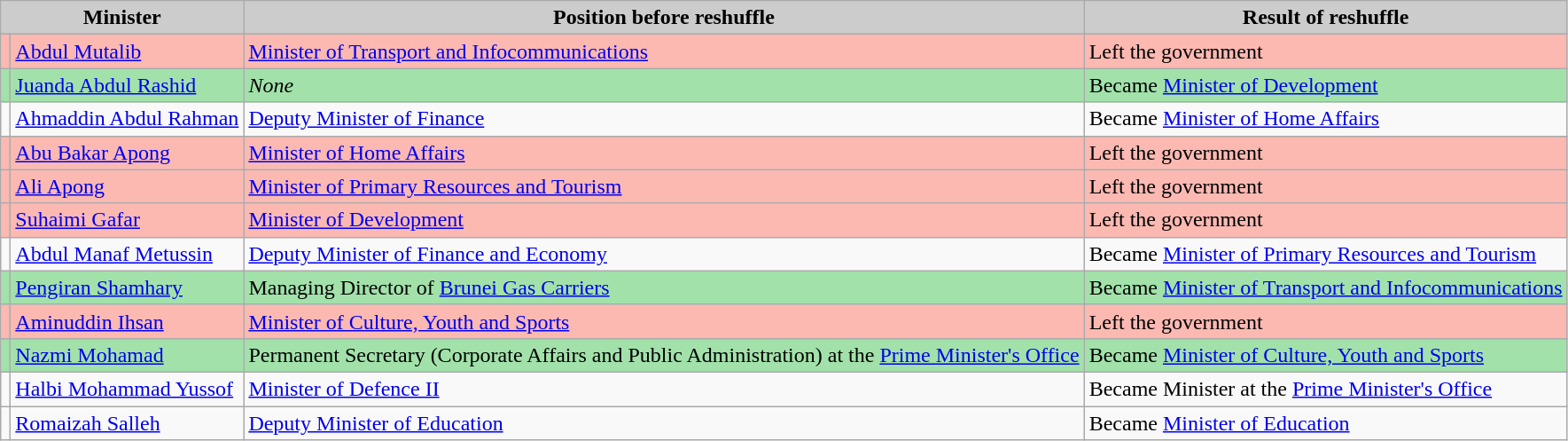<table class="wikitable">
<tr>
<th scope="col" style="background:#ccc;" colspan=2>Minister</th>
<th scope="col" style="background:#ccc;">Position before reshuffle</th>
<th scope="col" style="background:#ccc;">Result of reshuffle</th>
</tr>
<tr style="background:#FBB9B2;" colspan="4" |>
<td></td>
<td><a href='#'>Abdul Mutalib</a></td>
<td><a href='#'>Minister of Transport and Infocommunications</a></td>
<td>Left the government</td>
</tr>
<tr style="background:#A2E2AA;" colspan="4" |>
<td></td>
<td><a href='#'>Juanda Abdul Rashid</a></td>
<td><em>None</em></td>
<td>Became <a href='#'>Minister of Development</a></td>
</tr>
<tr>
<td></td>
<td><a href='#'>Ahmaddin Abdul Rahman</a></td>
<td><a href='#'>Deputy Minister of Finance</a></td>
<td>Became <a href='#'>Minister of Home Affairs</a></td>
</tr>
<tr style="background:#FBB9B2;" colspan="4" |>
<td></td>
<td><a href='#'>Abu Bakar Apong</a></td>
<td><a href='#'>Minister of Home Affairs</a></td>
<td>Left the government</td>
</tr>
<tr style="background:#FBB9B2;" colspan="4" |>
<td></td>
<td><a href='#'>Ali Apong</a></td>
<td><a href='#'>Minister of Primary Resources and Tourism</a></td>
<td>Left the government</td>
</tr>
<tr style="background:#FBB9B2;" colspan="4" |>
<td></td>
<td><a href='#'>Suhaimi Gafar</a></td>
<td><a href='#'>Minister of Development</a></td>
<td>Left the government</td>
</tr>
<tr>
<td></td>
<td><a href='#'>Abdul Manaf Metussin</a></td>
<td><a href='#'>Deputy Minister of Finance and Economy</a></td>
<td>Became <a href='#'>Minister of Primary Resources and Tourism</a></td>
</tr>
<tr style="background:#A2E2AA;" colspan="4" |>
<td></td>
<td><a href='#'>Pengiran Shamhary</a></td>
<td>Managing Director of <a href='#'>Brunei Gas Carriers</a></td>
<td>Became <a href='#'>Minister of Transport and Infocommunications</a></td>
</tr>
<tr style="background:#FBB9B2;" colspan="4" |>
<td></td>
<td><a href='#'>Aminuddin Ihsan</a></td>
<td><a href='#'>Minister of Culture, Youth and Sports</a></td>
<td>Left the government</td>
</tr>
<tr style="background:#A2E2AA;" colspan="4" |>
<td></td>
<td><a href='#'>Nazmi Mohamad</a></td>
<td>Permanent Secretary (Corporate Affairs and Public Administration) at the <a href='#'>Prime Minister's Office</a></td>
<td>Became <a href='#'>Minister of Culture, Youth and Sports</a></td>
</tr>
<tr>
<td></td>
<td><a href='#'>Halbi Mohammad Yussof</a></td>
<td><a href='#'>Minister of Defence II</a></td>
<td>Became Minister at the <a href='#'>Prime Minister's Office</a></td>
</tr>
<tr>
<td></td>
<td><a href='#'>Romaizah Salleh</a></td>
<td><a href='#'>Deputy Minister of Education</a></td>
<td>Became <a href='#'>Minister of Education</a></td>
</tr>
</table>
